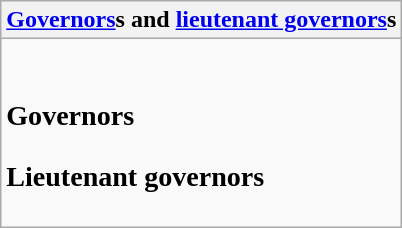<table class="wikitable collapsible collapsed">
<tr>
<th><a href='#'>Governors</a>s and <a href='#'>lieutenant governors</a>s</th>
</tr>
<tr>
<td><br><h3>Governors</h3><h3>Lieutenant governors</h3></td>
</tr>
</table>
